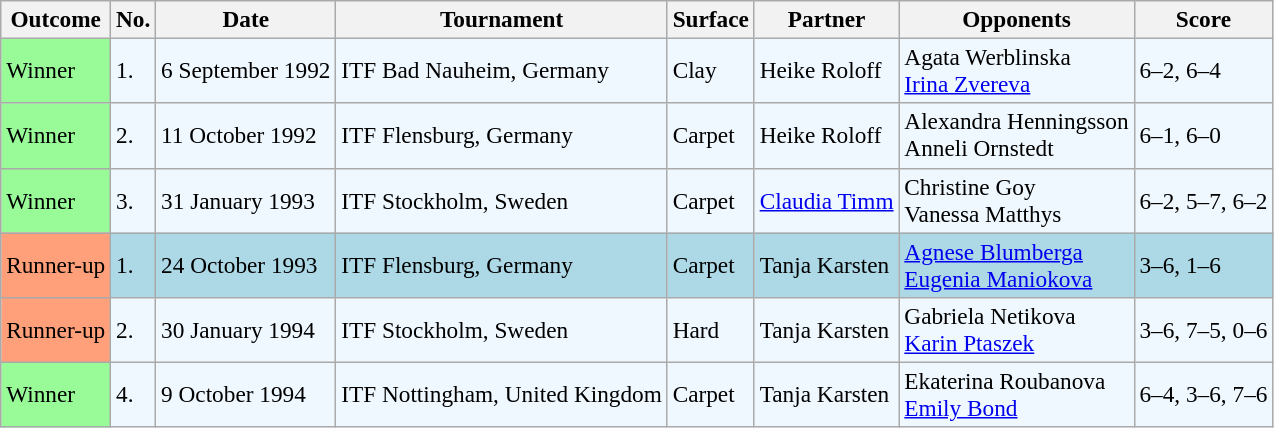<table class="sortable wikitable" style=font-size:97%>
<tr>
<th>Outcome</th>
<th>No.</th>
<th>Date</th>
<th>Tournament</th>
<th>Surface</th>
<th>Partner</th>
<th>Opponents</th>
<th>Score</th>
</tr>
<tr style="background:#f0f8ff;">
<td bgcolor="98FB98">Winner</td>
<td>1.</td>
<td>6 September 1992</td>
<td>ITF Bad Nauheim, Germany</td>
<td>Clay</td>
<td> Heike Roloff</td>
<td> Agata Werblinska <br>  <a href='#'>Irina Zvereva</a></td>
<td>6–2, 6–4</td>
</tr>
<tr style="background:#f0f8ff;">
<td bgcolor="98FB98">Winner</td>
<td>2.</td>
<td>11 October 1992</td>
<td>ITF Flensburg, Germany</td>
<td>Carpet</td>
<td> Heike Roloff</td>
<td> Alexandra Henningsson <br>  Anneli Ornstedt</td>
<td>6–1, 6–0</td>
</tr>
<tr style="background:#f0f8ff;">
<td bgcolor="98FB98">Winner</td>
<td>3.</td>
<td>31 January 1993</td>
<td>ITF Stockholm, Sweden</td>
<td>Carpet</td>
<td> <a href='#'>Claudia Timm</a></td>
<td> Christine Goy <br>  Vanessa Matthys</td>
<td>6–2, 5–7, 6–2</td>
</tr>
<tr bgcolor="lightblue">
<td style="background:#ffa07a;">Runner-up</td>
<td>1.</td>
<td>24 October 1993</td>
<td>ITF Flensburg, Germany</td>
<td>Carpet</td>
<td> Tanja Karsten</td>
<td> <a href='#'>Agnese Blumberga</a> <br>  <a href='#'>Eugenia Maniokova</a></td>
<td>3–6, 1–6</td>
</tr>
<tr style="background:#f0f8ff;">
<td style="background:#ffa07a;">Runner-up</td>
<td>2.</td>
<td>30 January 1994</td>
<td>ITF Stockholm, Sweden</td>
<td>Hard</td>
<td> Tanja Karsten</td>
<td> Gabriela Netikova <br>  <a href='#'>Karin Ptaszek</a></td>
<td>3–6, 7–5, 0–6</td>
</tr>
<tr style="background:#f0f8ff;">
<td bgcolor="98FB98">Winner</td>
<td>4.</td>
<td>9 October 1994</td>
<td>ITF Nottingham, United Kingdom</td>
<td>Carpet</td>
<td> Tanja Karsten</td>
<td> Ekaterina Roubanova <br>  <a href='#'>Emily Bond</a></td>
<td>6–4, 3–6, 7–6</td>
</tr>
</table>
